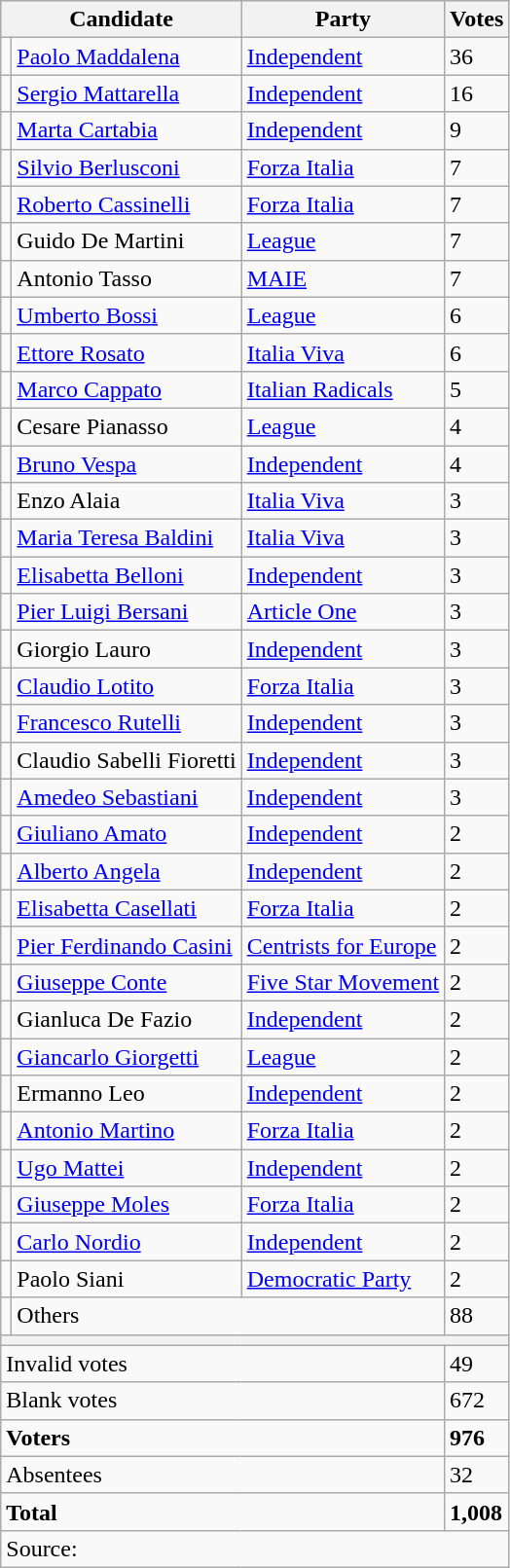<table class="wikitable mw-collapsible mw-collapsed">
<tr>
<th colspan=2>Candidate</th>
<th>Party</th>
<th>Votes</th>
</tr>
<tr>
<td bgcolor=></td>
<td><a href='#'>Paolo Maddalena</a></td>
<td><a href='#'>Independent</a></td>
<td>36</td>
</tr>
<tr>
<td bgcolor=></td>
<td><a href='#'>Sergio Mattarella</a></td>
<td><a href='#'>Independent</a></td>
<td>16</td>
</tr>
<tr>
<td bgcolor=></td>
<td><a href='#'>Marta Cartabia</a></td>
<td><a href='#'>Independent</a></td>
<td>9</td>
</tr>
<tr>
<td bgcolor=></td>
<td><a href='#'>Silvio Berlusconi</a></td>
<td><a href='#'>Forza Italia</a></td>
<td>7</td>
</tr>
<tr>
<td bgcolor=></td>
<td><a href='#'>Roberto Cassinelli</a></td>
<td><a href='#'>Forza Italia</a></td>
<td>7</td>
</tr>
<tr>
<td bgcolor=></td>
<td>Guido De Martini</td>
<td><a href='#'>League</a></td>
<td>7</td>
</tr>
<tr>
<td bgcolor=></td>
<td>Antonio Tasso</td>
<td><a href='#'>MAIE</a></td>
<td>7</td>
</tr>
<tr>
<td bgcolor=></td>
<td><a href='#'>Umberto Bossi</a></td>
<td><a href='#'>League</a></td>
<td>6</td>
</tr>
<tr>
<td bgcolor=></td>
<td><a href='#'>Ettore Rosato</a></td>
<td><a href='#'>Italia Viva</a></td>
<td>6</td>
</tr>
<tr>
<td bgcolor=></td>
<td><a href='#'>Marco Cappato</a></td>
<td><a href='#'>Italian Radicals</a></td>
<td>5</td>
</tr>
<tr>
<td bgcolor=></td>
<td>Cesare Pianasso</td>
<td><a href='#'>League</a></td>
<td>4</td>
</tr>
<tr>
<td bgcolor=></td>
<td><a href='#'>Bruno Vespa</a></td>
<td><a href='#'>Independent</a></td>
<td>4</td>
</tr>
<tr>
<td bgcolor=></td>
<td>Enzo Alaia</td>
<td><a href='#'>Italia Viva</a></td>
<td>3</td>
</tr>
<tr>
<td bgcolor=></td>
<td><a href='#'>Maria Teresa Baldini</a></td>
<td><a href='#'>Italia Viva</a></td>
<td>3</td>
</tr>
<tr>
<td bgcolor=></td>
<td><a href='#'>Elisabetta Belloni</a></td>
<td><a href='#'>Independent</a></td>
<td>3</td>
</tr>
<tr>
<td bgcolor=></td>
<td><a href='#'>Pier Luigi Bersani</a></td>
<td><a href='#'>Article One</a></td>
<td>3</td>
</tr>
<tr>
<td bgcolor=></td>
<td>Giorgio Lauro</td>
<td><a href='#'>Independent</a></td>
<td>3</td>
</tr>
<tr>
<td bgcolor=></td>
<td><a href='#'>Claudio Lotito</a></td>
<td><a href='#'>Forza Italia</a></td>
<td>3</td>
</tr>
<tr>
<td bgcolor=></td>
<td><a href='#'>Francesco Rutelli</a></td>
<td><a href='#'>Independent</a></td>
<td>3</td>
</tr>
<tr>
<td bgcolor=></td>
<td>Claudio Sabelli Fioretti</td>
<td><a href='#'>Independent</a></td>
<td>3</td>
</tr>
<tr>
<td bgcolor=></td>
<td><a href='#'>Amedeo Sebastiani</a></td>
<td><a href='#'>Independent</a></td>
<td>3</td>
</tr>
<tr>
<td bgcolor=></td>
<td><a href='#'>Giuliano Amato</a></td>
<td><a href='#'>Independent</a></td>
<td>2</td>
</tr>
<tr>
<td bgcolor=></td>
<td><a href='#'>Alberto Angela</a></td>
<td><a href='#'>Independent</a></td>
<td>2</td>
</tr>
<tr>
<td bgcolor=></td>
<td><a href='#'>Elisabetta Casellati</a></td>
<td><a href='#'>Forza Italia</a></td>
<td>2</td>
</tr>
<tr>
<td bgcolor=></td>
<td><a href='#'>Pier Ferdinando Casini</a></td>
<td><a href='#'>Centrists for Europe</a></td>
<td>2</td>
</tr>
<tr>
<td bgcolor=></td>
<td><a href='#'>Giuseppe Conte</a></td>
<td><a href='#'>Five Star Movement</a></td>
<td>2</td>
</tr>
<tr>
<td bgcolor=></td>
<td>Gianluca De Fazio</td>
<td><a href='#'>Independent</a></td>
<td>2</td>
</tr>
<tr>
<td bgcolor=></td>
<td><a href='#'>Giancarlo Giorgetti</a></td>
<td><a href='#'>League</a></td>
<td>2</td>
</tr>
<tr>
<td bgcolor=></td>
<td>Ermanno Leo</td>
<td><a href='#'>Independent</a></td>
<td>2</td>
</tr>
<tr>
<td bgcolor=></td>
<td><a href='#'>Antonio Martino</a></td>
<td><a href='#'>Forza Italia</a></td>
<td>2</td>
</tr>
<tr>
<td bgcolor=></td>
<td><a href='#'>Ugo Mattei</a></td>
<td><a href='#'>Independent</a></td>
<td>2</td>
</tr>
<tr>
<td bgcolor=></td>
<td><a href='#'>Giuseppe Moles</a></td>
<td><a href='#'>Forza Italia</a></td>
<td>2</td>
</tr>
<tr>
<td bgcolor=></td>
<td><a href='#'>Carlo Nordio</a></td>
<td><a href='#'>Independent</a></td>
<td>2</td>
</tr>
<tr>
<td bgcolor=></td>
<td>Paolo Siani</td>
<td><a href='#'>Democratic Party</a></td>
<td>2</td>
</tr>
<tr>
<td bgcolor=></td>
<td colspan="2">Others</td>
<td>88</td>
</tr>
<tr>
<th colspan="4"></th>
</tr>
<tr>
<td colspan="3" style="text-align:left">Invalid votes</td>
<td>49</td>
</tr>
<tr>
<td colspan="3" style="text-align:left">Blank votes</td>
<td>672</td>
</tr>
<tr>
<td colspan="3" style="text-align:left"><strong>Voters</strong></td>
<td><strong>976</strong></td>
</tr>
<tr>
<td colspan="3" style="text-align:left">Absentees</td>
<td>32</td>
</tr>
<tr>
<td colspan="3" style="text-align:left"><strong>Total</strong></td>
<td><strong>1,008</strong></td>
</tr>
<tr>
<td colspan="4">Source: </td>
</tr>
</table>
